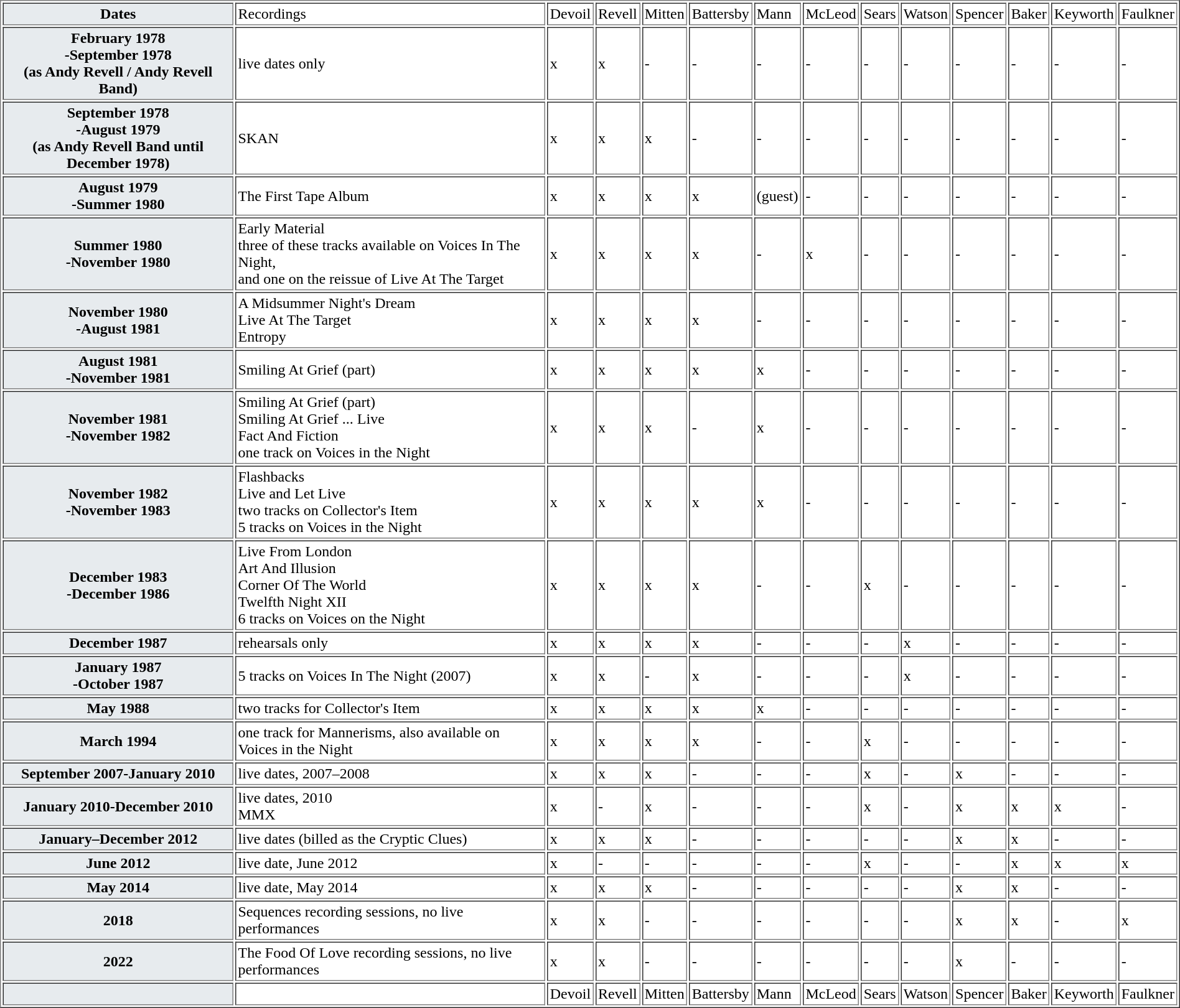<table class="toccolours"  border=1 cellpadding=2 cellspacing=2; margin: 0 0 1em 1em; border-collapse: collapse; border: 1px solid #E2E2E2;">
<tr>
<th bgcolor="#E7EBEE">Dates</th>
<td>Recordings</td>
<td>Devoil</td>
<td>Revell</td>
<td>Mitten</td>
<td>Battersby</td>
<td>Mann</td>
<td>McLeod</td>
<td>Sears</td>
<td>Watson</td>
<td>Spencer</td>
<td>Baker</td>
<td>Keyworth</td>
<td>Faulkner</td>
</tr>
<tr>
<th bgcolor="#E7EBEE">February 1978<br>-September 1978 <br>(as Andy Revell / Andy Revell Band)</th>
<td>live dates only</td>
<td>x</td>
<td>x</td>
<td>-</td>
<td>-</td>
<td>-</td>
<td>-</td>
<td>-</td>
<td>-</td>
<td>-</td>
<td>-</td>
<td>-</td>
<td>-</td>
</tr>
<tr>
<th bgcolor="#E7EBEE">September 1978<br>-August 1979 <br>(as Andy Revell Band until December 1978)</th>
<td>SKAN</td>
<td>x</td>
<td>x</td>
<td>x</td>
<td>-</td>
<td>-</td>
<td>-</td>
<td>-</td>
<td>-</td>
<td>-</td>
<td>-</td>
<td>-</td>
<td>-</td>
</tr>
<tr>
<th bgcolor="#E7EBEE">August 1979<br>-Summer 1980</th>
<td>The First Tape Album</td>
<td>x</td>
<td>x</td>
<td>x</td>
<td>x</td>
<td>(guest)</td>
<td>-</td>
<td>-</td>
<td>-</td>
<td>-</td>
<td>-</td>
<td>-</td>
<td>-</td>
</tr>
<tr>
<th bgcolor="#E7EBEE">Summer 1980<br>-November 1980</th>
<td>Early Material<br>three of these tracks available on Voices In The Night, <br>and one on the reissue of Live At The Target</td>
<td>x</td>
<td>x</td>
<td>x</td>
<td>x</td>
<td>-</td>
<td>x</td>
<td>-</td>
<td>-</td>
<td>-</td>
<td>-</td>
<td>-</td>
<td>-</td>
</tr>
<tr>
<th bgcolor="#E7EBEE">November 1980<br>-August 1981</th>
<td>A Midsummer Night's Dream<br>Live At The Target<br>Entropy</td>
<td>x</td>
<td>x</td>
<td>x</td>
<td>x</td>
<td>-</td>
<td>-</td>
<td>-</td>
<td>-</td>
<td>-</td>
<td>-</td>
<td>-</td>
<td>-</td>
</tr>
<tr>
<th bgcolor="#E7EBEE">August 1981<br>-November 1981</th>
<td>Smiling At Grief (part)</td>
<td>x</td>
<td>x</td>
<td>x</td>
<td>x</td>
<td>x</td>
<td>-</td>
<td>-</td>
<td>-</td>
<td>-</td>
<td>-</td>
<td>-</td>
<td>-</td>
</tr>
<tr>
<th bgcolor="#E7EBEE">November 1981<br>-November 1982</th>
<td>Smiling At Grief (part)<br>Smiling At Grief ... Live<br>Fact And Fiction<br>one track on Voices in the Night</td>
<td>x</td>
<td>x</td>
<td>x</td>
<td>-</td>
<td>x</td>
<td>-</td>
<td>-</td>
<td>-</td>
<td>-</td>
<td>-</td>
<td>-</td>
<td>-</td>
</tr>
<tr>
<th bgcolor="#E7EBEE">November 1982<br>-November 1983</th>
<td>Flashbacks<br>Live and Let Live<br>two tracks on Collector's Item<br>5 tracks on Voices in the Night</td>
<td>x</td>
<td>x</td>
<td>x</td>
<td>x</td>
<td>x</td>
<td>-</td>
<td>-</td>
<td>-</td>
<td>-</td>
<td>-</td>
<td>-</td>
<td>-</td>
</tr>
<tr>
<th bgcolor="#E7EBEE">December 1983<br>-December 1986</th>
<td>Live From London<br>Art And Illusion<br>Corner Of The World<br>Twelfth Night XII<br>6 tracks on Voices on the Night</td>
<td>x</td>
<td>x</td>
<td>x</td>
<td>x</td>
<td>-</td>
<td>-</td>
<td>x</td>
<td>-</td>
<td>-</td>
<td>-</td>
<td>-</td>
<td>-</td>
</tr>
<tr>
<th bgcolor="#E7EBEE">December 1987</th>
<td>rehearsals only</td>
<td>x</td>
<td>x</td>
<td>x</td>
<td>x</td>
<td>-</td>
<td>-</td>
<td>-</td>
<td>x</td>
<td>-</td>
<td>-</td>
<td>-</td>
<td>-</td>
</tr>
<tr>
<th bgcolor="#E7EBEE">January 1987<br>-October 1987</th>
<td>5 tracks on Voices In The Night (2007)</td>
<td>x</td>
<td>x</td>
<td>-</td>
<td>x</td>
<td>-</td>
<td>-</td>
<td>-</td>
<td>x</td>
<td>-</td>
<td>-</td>
<td>-</td>
<td>-</td>
</tr>
<tr>
<th bgcolor="#E7EBEE">May 1988</th>
<td>two tracks for Collector's Item</td>
<td>x</td>
<td>x</td>
<td>x</td>
<td>x</td>
<td>x</td>
<td>-</td>
<td>-</td>
<td>-</td>
<td>-</td>
<td>-</td>
<td>-</td>
<td>-</td>
</tr>
<tr>
<th bgcolor="#E7EBEE">March 1994</th>
<td>one track for Mannerisms, also available on Voices in the Night</td>
<td>x</td>
<td>x</td>
<td>x</td>
<td>x</td>
<td>-</td>
<td>-</td>
<td>x</td>
<td>-</td>
<td>-</td>
<td>-</td>
<td>-</td>
<td>-</td>
</tr>
<tr>
<th bgcolor="#E7EBEE">September 2007-January 2010</th>
<td>live dates, 2007–2008</td>
<td>x</td>
<td>x</td>
<td>x</td>
<td>-</td>
<td>-</td>
<td>-</td>
<td>x</td>
<td>-</td>
<td>x</td>
<td>-</td>
<td>-</td>
<td>-</td>
</tr>
<tr>
<th bgcolor="#E7EBEE">January 2010-December 2010</th>
<td>live dates, 2010<br>MMX</td>
<td>x</td>
<td>-</td>
<td>x</td>
<td>-</td>
<td>-</td>
<td>-</td>
<td>x</td>
<td>-</td>
<td>x</td>
<td>x</td>
<td>x</td>
<td>-</td>
</tr>
<tr>
<th bgcolor="#E7EBEE">January–December 2012</th>
<td>live dates (billed as the Cryptic Clues)</td>
<td>x</td>
<td>x</td>
<td>x</td>
<td>-</td>
<td>-</td>
<td>-</td>
<td>-</td>
<td>-</td>
<td>x</td>
<td>x</td>
<td>-</td>
<td>-</td>
</tr>
<tr>
<th bgcolor="#E7EBEE">June 2012</th>
<td>live date, June 2012</td>
<td>x</td>
<td>-</td>
<td>-</td>
<td>-</td>
<td>-</td>
<td>-</td>
<td>x</td>
<td>-</td>
<td>-</td>
<td>x</td>
<td>x</td>
<td>x</td>
</tr>
<tr>
<th bgcolor="#E7EBEE">May 2014</th>
<td>live date, May 2014</td>
<td>x</td>
<td>x</td>
<td>x</td>
<td>-</td>
<td>-</td>
<td>-</td>
<td>-</td>
<td>-</td>
<td>x</td>
<td>x</td>
<td>-</td>
<td>-</td>
</tr>
<tr>
<th bgcolor="#E7EBEE">2018</th>
<td>Sequences recording sessions, no live performances</td>
<td>x</td>
<td>x</td>
<td>-</td>
<td>-</td>
<td>-</td>
<td>-</td>
<td>-</td>
<td>-</td>
<td>x</td>
<td>x</td>
<td>-</td>
<td>x</td>
</tr>
<tr>
<th bgcolor="#E7EBEE">2022</th>
<td>The Food Of Love recording sessions, no live performances</td>
<td>x</td>
<td>x</td>
<td>-</td>
<td>-</td>
<td>-</td>
<td>-</td>
<td>-</td>
<td>-</td>
<td>x</td>
<td>-</td>
<td>-</td>
<td>-</td>
</tr>
<tr>
<th bgcolor="#E7EBEE"></th>
<td></td>
<td>Devoil</td>
<td>Revell</td>
<td>Mitten</td>
<td>Battersby</td>
<td>Mann</td>
<td>McLeod</td>
<td>Sears</td>
<td>Watson</td>
<td>Spencer</td>
<td>Baker</td>
<td>Keyworth</td>
<td>Faulkner</td>
</tr>
</table>
